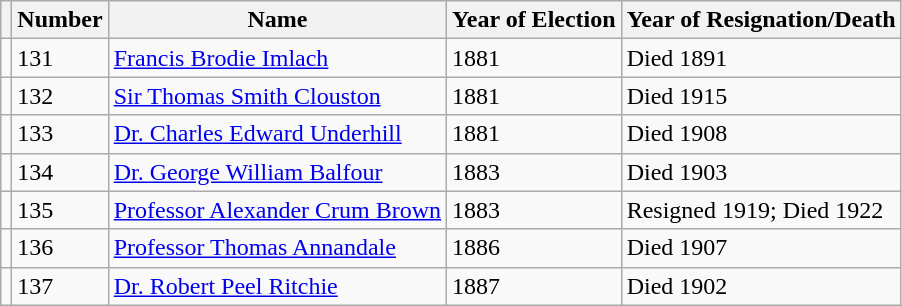<table class="wikitable">
<tr>
<th></th>
<th>Number</th>
<th>Name</th>
<th>Year of Election</th>
<th>Year of Resignation/Death</th>
</tr>
<tr>
<td></td>
<td>131</td>
<td><a href='#'>Francis Brodie Imlach</a></td>
<td>1881</td>
<td>Died 1891</td>
</tr>
<tr>
<td></td>
<td>132</td>
<td><a href='#'>Sir Thomas Smith Clouston</a></td>
<td>1881</td>
<td>Died 1915</td>
</tr>
<tr>
<td></td>
<td>133</td>
<td><a href='#'>Dr. Charles Edward Underhill</a></td>
<td>1881</td>
<td>Died 1908</td>
</tr>
<tr>
<td></td>
<td>134</td>
<td><a href='#'>Dr. George William Balfour</a></td>
<td>1883</td>
<td>Died 1903</td>
</tr>
<tr>
<td></td>
<td>135</td>
<td><a href='#'>Professor Alexander Crum Brown</a></td>
<td>1883</td>
<td>Resigned 1919; Died 1922</td>
</tr>
<tr>
<td></td>
<td>136</td>
<td><a href='#'>Professor Thomas Annandale</a></td>
<td>1886</td>
<td>Died 1907</td>
</tr>
<tr>
<td></td>
<td>137</td>
<td><a href='#'>Dr. Robert Peel Ritchie</a></td>
<td>1887</td>
<td>Died 1902</td>
</tr>
</table>
